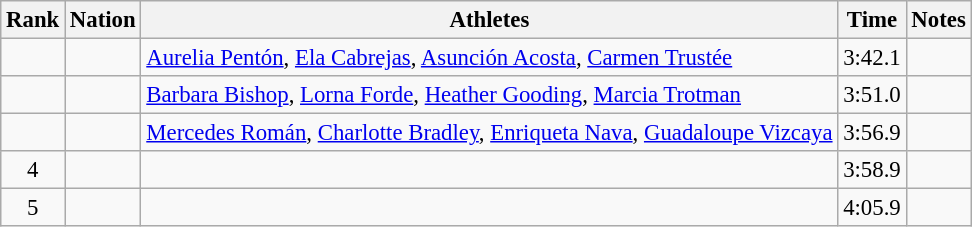<table class="wikitable sortable" style="text-align:center;font-size:95%">
<tr>
<th>Rank</th>
<th>Nation</th>
<th>Athletes</th>
<th>Time</th>
<th>Notes</th>
</tr>
<tr>
<td></td>
<td align=left></td>
<td align=left><a href='#'>Aurelia Pentón</a>, <a href='#'>Ela Cabrejas</a>, <a href='#'>Asunción Acosta</a>, <a href='#'>Carmen Trustée</a></td>
<td>3:42.1</td>
<td></td>
</tr>
<tr>
<td></td>
<td align=left></td>
<td align=left><a href='#'>Barbara Bishop</a>, <a href='#'>Lorna Forde</a>, <a href='#'>Heather Gooding</a>, <a href='#'>Marcia Trotman</a></td>
<td>3:51.0</td>
<td></td>
</tr>
<tr>
<td></td>
<td align=left></td>
<td align=left><a href='#'>Mercedes Román</a>, <a href='#'>Charlotte Bradley</a>, <a href='#'>Enriqueta Nava</a>, <a href='#'>Guadaloupe Vizcaya</a></td>
<td>3:56.9</td>
<td></td>
</tr>
<tr>
<td>4</td>
<td align=left></td>
<td align=left></td>
<td>3:58.9</td>
<td></td>
</tr>
<tr>
<td>5</td>
<td align=left></td>
<td align=left></td>
<td>4:05.9</td>
<td></td>
</tr>
</table>
